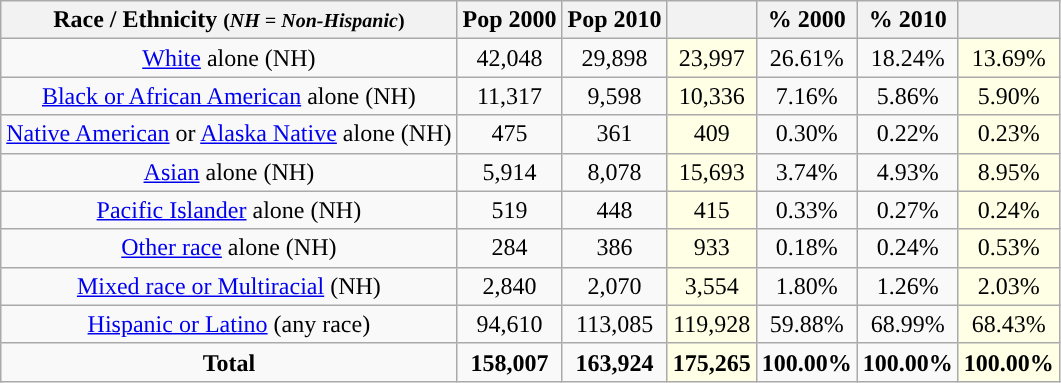<table class="wikitable" style="text-align:center;">
<tr>
<th>Race / Ethnicity <small>(<em>NH = Non-Hispanic</em>)</small></th>
<th>Pop 2000</th>
<th>Pop 2010</th>
<th></th>
<th>% 2000</th>
<th>% 2010</th>
<th></th>
</tr>
<tr>
<td><a href='#'>White</a> alone (NH)</td>
<td>42,048</td>
<td>29,898</td>
<td style='background: #ffffe6;'>23,997</td>
<td>26.61%</td>
<td>18.24%</td>
<td style='background: #ffffe6;'>13.69%</td>
</tr>
<tr>
<td><a href='#'>Black or African American</a> alone (NH)</td>
<td>11,317</td>
<td>9,598</td>
<td style='background: #ffffe6;'>10,336</td>
<td>7.16%</td>
<td>5.86%</td>
<td style='background: #ffffe6;'>5.90%</td>
</tr>
<tr>
<td><a href='#'>Native American</a> or <a href='#'>Alaska Native</a> alone (NH)</td>
<td>475</td>
<td>361</td>
<td style='background: #ffffe6;'>409</td>
<td>0.30%</td>
<td>0.22%</td>
<td style='background: #ffffe6;'>0.23%</td>
</tr>
<tr>
<td><a href='#'>Asian</a> alone (NH)</td>
<td>5,914</td>
<td>8,078</td>
<td style='background: #ffffe6;'>15,693</td>
<td>3.74%</td>
<td>4.93%</td>
<td style='background: #ffffe6;'>8.95%</td>
</tr>
<tr>
<td><a href='#'>Pacific Islander</a> alone (NH)</td>
<td>519</td>
<td>448</td>
<td style='background: #ffffe6;'>415</td>
<td>0.33%</td>
<td>0.27%</td>
<td style='background: #ffffe6;'>0.24%</td>
</tr>
<tr>
<td><a href='#'>Other race</a> alone (NH)</td>
<td>284</td>
<td>386</td>
<td style='background: #ffffe6;'>933</td>
<td>0.18%</td>
<td>0.24%</td>
<td style='background: #ffffe6;'>0.53%</td>
</tr>
<tr>
<td><a href='#'>Mixed race or Multiracial</a> (NH)</td>
<td>2,840</td>
<td>2,070</td>
<td style='background: #ffffe6;'>3,554</td>
<td>1.80%</td>
<td>1.26%</td>
<td style='background: #ffffe6;'>2.03%</td>
</tr>
<tr>
<td><a href='#'>Hispanic or Latino</a> (any race)</td>
<td>94,610</td>
<td>113,085</td>
<td style='background: #ffffe6;'>119,928</td>
<td>59.88%</td>
<td>68.99%</td>
<td style='background: #ffffe6;'>68.43%</td>
</tr>
<tr>
<td><strong>Total</strong></td>
<td><strong>158,007</strong></td>
<td><strong>163,924</strong></td>
<td style='background: #ffffe6;'><strong>175,265</strong></td>
<td><strong>100.00%</strong></td>
<td><strong>100.00%</strong></td>
<td style='background: #ffffe6;'><strong>100.00%</strong></td>
</tr>
</table>
